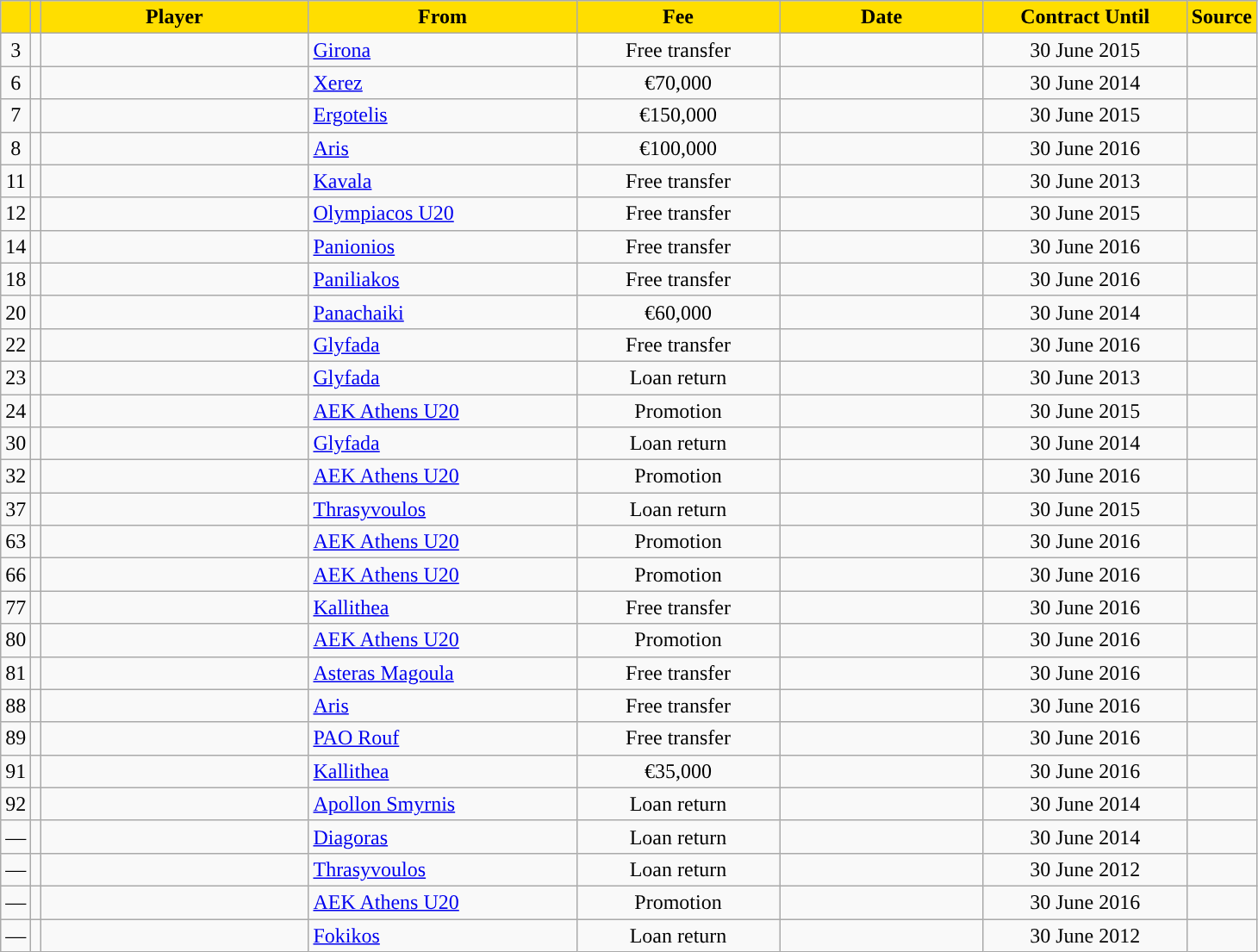<table class="wikitable sortable">
<tr>
<th style="background:#FFDE00"></th>
<th style="background:#FFDE00"></th>
<th width=200 style="background:#FFDE00">Player</th>
<th width=200 style="background:#FFDE00">From</th>
<th width=150 style="background:#FFDE00">Fee</th>
<th width=150 style="background:#FFDE00">Date</th>
<th width=150 style="background:#FFDE00">Contract Until</th>
<th style="background:#FFDE00">Source</th>
</tr>
<tr>
<td align=center>3</td>
<td align=center></td>
<td></td>
<td> <a href='#'>Girona</a></td>
<td align=center>Free transfer</td>
<td align=center></td>
<td align=center>30 June 2015</td>
<td align=center></td>
</tr>
<tr>
<td align=center>6</td>
<td align=center></td>
<td></td>
<td> <a href='#'>Xerez</a></td>
<td align=center>€70,000</td>
<td align=center></td>
<td align=center>30 June 2014</td>
<td align=center></td>
</tr>
<tr>
<td align=center>7</td>
<td align=center></td>
<td></td>
<td> <a href='#'>Ergotelis</a></td>
<td align=center>€150,000</td>
<td align=center></td>
<td align=center>30 June 2015</td>
<td align=center></td>
</tr>
<tr>
<td align=center>8</td>
<td align=center></td>
<td></td>
<td> <a href='#'>Aris</a></td>
<td align=center>€100,000</td>
<td align=center></td>
<td align=center>30 June 2016</td>
<td align=center></td>
</tr>
<tr>
<td align=center>11</td>
<td align=center></td>
<td></td>
<td> <a href='#'>Kavala</a></td>
<td align=center>Free transfer</td>
<td align=center></td>
<td align=center>30 June 2013</td>
<td align=center></td>
</tr>
<tr>
<td align=center>12</td>
<td align=center></td>
<td></td>
<td> <a href='#'>Olympiacos U20</a></td>
<td align=center>Free transfer</td>
<td align=center></td>
<td align=center>30 June 2015</td>
<td align=center></td>
</tr>
<tr>
<td align=center>14</td>
<td align=center></td>
<td></td>
<td> <a href='#'>Panionios</a></td>
<td align=center>Free transfer</td>
<td align=center></td>
<td align=center>30 June 2016</td>
<td align=center></td>
</tr>
<tr>
<td align=center>18</td>
<td align=center></td>
<td></td>
<td> <a href='#'>Paniliakos</a></td>
<td align=center>Free transfer</td>
<td align=center></td>
<td align=center>30 June 2016</td>
<td align=center></td>
</tr>
<tr>
<td align=center>20</td>
<td align=center></td>
<td></td>
<td> <a href='#'>Panachaiki</a></td>
<td align=center>€60,000</td>
<td align=center></td>
<td align=center>30 June 2014</td>
<td align=center></td>
</tr>
<tr>
<td align=center>22</td>
<td align=center></td>
<td></td>
<td> <a href='#'>Glyfada</a></td>
<td align=center>Free transfer</td>
<td align=center></td>
<td align=center>30 June 2016</td>
<td align=center></td>
</tr>
<tr>
<td align=center>23</td>
<td align=center></td>
<td></td>
<td> <a href='#'>Glyfada</a></td>
<td align=center>Loan return</td>
<td align=center></td>
<td align=center>30 June 2013</td>
<td align=center></td>
</tr>
<tr>
<td align=center>24</td>
<td align=center></td>
<td></td>
<td> <a href='#'>AEK Athens U20</a></td>
<td align=center>Promotion</td>
<td align=center></td>
<td align=center>30 June 2015</td>
<td align=center></td>
</tr>
<tr>
<td align=center>30</td>
<td align=center></td>
<td></td>
<td> <a href='#'>Glyfada</a></td>
<td align=center>Loan return</td>
<td align=center></td>
<td align=center>30 June 2014</td>
<td align=center></td>
</tr>
<tr>
<td align=center>32</td>
<td align=center></td>
<td></td>
<td> <a href='#'>AEK Athens U20</a></td>
<td align=center>Promotion</td>
<td align=center></td>
<td align=center>30 June 2016</td>
<td align=center></td>
</tr>
<tr>
<td align=center>37</td>
<td align=center></td>
<td></td>
<td> <a href='#'>Thrasyvoulos</a></td>
<td align=center>Loan return</td>
<td align=center></td>
<td align=center>30 June 2015</td>
<td align=center></td>
</tr>
<tr>
<td align=center>63</td>
<td align=center></td>
<td></td>
<td> <a href='#'>AEK Athens U20</a></td>
<td align=center>Promotion</td>
<td align=center></td>
<td align=center>30 June 2016</td>
<td align=center></td>
</tr>
<tr>
<td align=center>66</td>
<td align=center></td>
<td></td>
<td> <a href='#'>AEK Athens U20</a></td>
<td align=center>Promotion</td>
<td align=center></td>
<td align=center>30 June 2016</td>
<td align=center></td>
</tr>
<tr>
<td align=center>77</td>
<td align=center></td>
<td></td>
<td> <a href='#'>Kallithea</a></td>
<td align=center>Free transfer</td>
<td align=center></td>
<td align=center>30 June 2016</td>
<td align=center></td>
</tr>
<tr>
<td align=center>80</td>
<td align=center></td>
<td></td>
<td> <a href='#'>AEK Athens U20</a></td>
<td align=center>Promotion</td>
<td align=center></td>
<td align=center>30 June 2016</td>
<td align=center></td>
</tr>
<tr>
<td align=center>81</td>
<td align=center></td>
<td></td>
<td> <a href='#'>Asteras Magoula</a></td>
<td align=center>Free transfer</td>
<td align=center></td>
<td align=center>30 June 2016</td>
<td align=center></td>
</tr>
<tr>
<td align=center>88</td>
<td align=center></td>
<td></td>
<td> <a href='#'>Aris</a></td>
<td align=center>Free transfer</td>
<td align=center></td>
<td align=center>30 June 2016</td>
<td align=center></td>
</tr>
<tr>
<td align=center>89</td>
<td align=center></td>
<td></td>
<td> <a href='#'>PAO Rouf</a></td>
<td align=center>Free transfer</td>
<td align=center></td>
<td align=center>30 June 2016</td>
<td align=center></td>
</tr>
<tr>
<td align=center>91</td>
<td align=center></td>
<td></td>
<td> <a href='#'>Kallithea</a></td>
<td align=center>€35,000</td>
<td align=center></td>
<td align=center>30 June 2016</td>
<td align=center></td>
</tr>
<tr>
<td align=center>92</td>
<td align=center></td>
<td></td>
<td> <a href='#'>Apollon Smyrnis</a></td>
<td align=center>Loan return</td>
<td align=center></td>
<td align=center>30 June 2014</td>
<td align=center></td>
</tr>
<tr>
<td align=center>—</td>
<td align=center></td>
<td></td>
<td> <a href='#'>Diagoras</a></td>
<td align=center>Loan return</td>
<td align=center></td>
<td align=center>30 June 2014</td>
<td align=center></td>
</tr>
<tr>
<td align=center>—</td>
<td align=center></td>
<td></td>
<td> <a href='#'>Thrasyvoulos</a></td>
<td align=center>Loan return</td>
<td align=center></td>
<td align=center>30 June 2012</td>
<td align=center></td>
</tr>
<tr>
<td align=center>—</td>
<td align=center></td>
<td></td>
<td> <a href='#'>AEK Athens U20</a></td>
<td align=center>Promotion</td>
<td align=center></td>
<td align=center>30 June 2016</td>
<td align=center></td>
</tr>
<tr>
<td align=center>—</td>
<td align=center></td>
<td></td>
<td> <a href='#'>Fokikos</a></td>
<td align=center>Loan return</td>
<td align=center></td>
<td align=center>30 June 2012</td>
<td align=center></td>
</tr>
</table>
